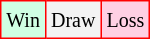<table class="wikitable">
<tr>
<td style="background-color: #d0ffe3; border:1px solid red;"><small>Win</small></td>
<td style="background-color: #f3f3f3; border:1px solid red;"><small>Draw</small></td>
<td style="background-color: #ffd0e3; border:1px solid red;"><small>Loss</small></td>
</tr>
</table>
